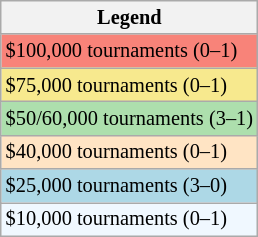<table class="wikitable" style="font-size:85%">
<tr>
<th>Legend</th>
</tr>
<tr style="background:#f88379;">
<td>$100,000 tournaments (0–1)</td>
</tr>
<tr style="background:#f7e98e;">
<td>$75,000 tournaments (0–1)</td>
</tr>
<tr style="background:#addfad;">
<td>$50/60,000 tournaments (3–1)</td>
</tr>
<tr style="background:#ffe4c4;">
<td>$40,000 tournaments (0–1)</td>
</tr>
<tr style="background:lightblue;">
<td>$25,000 tournaments (3–0)</td>
</tr>
<tr style="background:#f0f8ff;">
<td>$10,000 tournaments (0–1)</td>
</tr>
</table>
